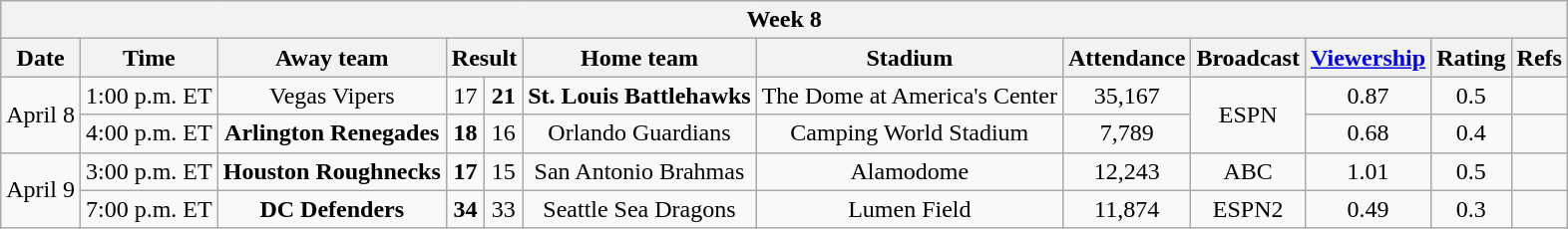<table class="wikitable" style="text-align:center;">
<tr>
<th colspan="12">Week 8</th>
</tr>
<tr>
<th>Date</th>
<th>Time<br></th>
<th>Away team</th>
<th colspan="2">Result<br></th>
<th>Home team</th>
<th>Stadium</th>
<th>Attendance</th>
<th>Broadcast</th>
<th><a href='#'>Viewership</a><br></th>
<th>Rating<br></th>
<th>Refs</th>
</tr>
<tr>
<td rowspan=2>April 8</td>
<td>1:00 p.m. ET</td>
<td>Vegas Vipers</td>
<td>17</td>
<td><strong>21 </strong></td>
<td><strong>St. Louis Battlehawks</strong></td>
<td>The Dome at America's Center</td>
<td>35,167</td>
<td rowspan="2">ESPN</td>
<td>0.87</td>
<td>0.5</td>
<td></td>
</tr>
<tr>
<td>4:00 p.m. ET</td>
<td><strong>Arlington Renegades</strong></td>
<td><strong>18</strong></td>
<td>16</td>
<td>Orlando Guardians</td>
<td>Camping World Stadium</td>
<td>7,789</td>
<td>0.68</td>
<td>0.4</td>
<td></td>
</tr>
<tr>
<td rowspan=2>April 9</td>
<td>3:00 p.m. ET</td>
<td><strong>Houston Roughnecks</strong></td>
<td><strong>17 </strong></td>
<td>15</td>
<td>San Antonio Brahmas</td>
<td>Alamodome</td>
<td>12,243</td>
<td>ABC</td>
<td>1.01</td>
<td>0.5</td>
<td></td>
</tr>
<tr>
<td>7:00 p.m. ET</td>
<td><strong>DC Defenders</strong></td>
<td><strong>34</strong></td>
<td>33</td>
<td>Seattle Sea Dragons</td>
<td>Lumen Field</td>
<td>11,874</td>
<td>ESPN2</td>
<td>0.49</td>
<td>0.3</td>
<td></td>
</tr>
</table>
